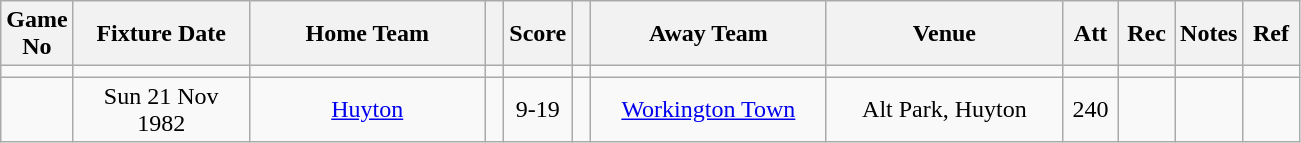<table class="wikitable" style="text-align:center;">
<tr>
<th width=10 abbr="No">Game No</th>
<th width=110 abbr="Date">Fixture Date</th>
<th width=150 abbr="Home Team">Home Team</th>
<th width=5 abbr="space"></th>
<th width=20 abbr="Score">Score</th>
<th width=5 abbr="space"></th>
<th width=150 abbr="Away Team">Away Team</th>
<th width=150 abbr="Venue">Venue</th>
<th width=30 abbr="Att">Att</th>
<th width=30 abbr="Rec">Rec</th>
<th width=20 abbr="Notes">Notes</th>
<th width=30 abbr="Ref">Ref</th>
</tr>
<tr>
<td></td>
<td></td>
<td></td>
<td></td>
<td></td>
<td></td>
<td></td>
<td></td>
<td></td>
<td></td>
<td></td>
<td></td>
</tr>
<tr>
<td></td>
<td>Sun 21 Nov 1982</td>
<td><a href='#'>Huyton</a></td>
<td></td>
<td>9-19</td>
<td></td>
<td><a href='#'>Workington Town</a></td>
<td>Alt Park, Huyton</td>
<td>240</td>
<td></td>
<td></td>
<td></td>
</tr>
</table>
